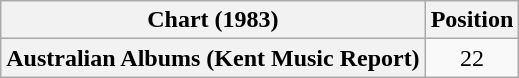<table class="wikitable sortable plainrowheaders" style="text-align:center">
<tr>
<th scope="col">Chart (1983)</th>
<th scope="col">Position</th>
</tr>
<tr>
<th scope="row">Australian Albums (Kent Music Report)</th>
<td>22</td>
</tr>
</table>
